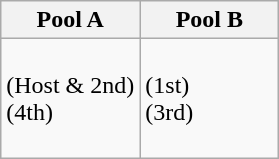<table class="wikitable">
<tr>
<th width=50%>Pool A</th>
<th width=50%>Pool B</th>
</tr>
<tr>
<td><br> (Host & 2nd)<br>
 (4th)<br>
<br>
</td>
<td><br> (1st)<br>
 (3rd)<br>
<br>
</td>
</tr>
</table>
